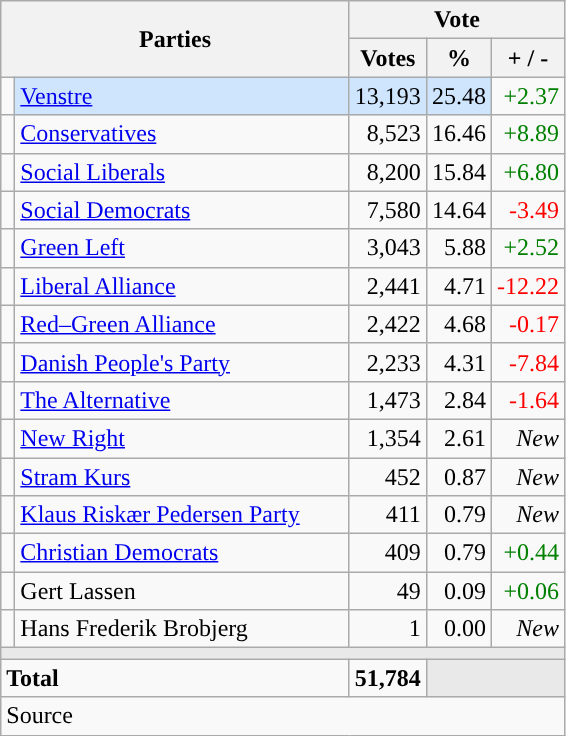<table class="wikitable" style="text-align:right;">
<tr>
<th style="text-align:centre;" rowspan="2" colspan="2" width="225">Parties</th>
<th colspan="3">Vote</th>
</tr>
<tr>
<th width="15">Votes</th>
<th width="15">%</th>
<th width="15">+ / -</th>
</tr>
<tr>
<td width="2" style="color:inherit;background:"></td>
<td bgcolor=#cfe5fe  align="left"><a href='#'>Venstre</a></td>
<td bgcolor=#cfe5fe>13,193</td>
<td bgcolor=#cfe5fe>25.48</td>
<td style=color:green;>+2.37</td>
</tr>
<tr>
<td width="2" style="color:inherit;background:"></td>
<td align="left"><a href='#'>Conservatives</a></td>
<td>8,523</td>
<td>16.46</td>
<td style=color:green;>+8.89</td>
</tr>
<tr>
<td width="2" style="color:inherit;background:"></td>
<td align="left"><a href='#'>Social Liberals</a></td>
<td>8,200</td>
<td>15.84</td>
<td style=color:green;>+6.80</td>
</tr>
<tr>
<td width="2" style="color:inherit;background:"></td>
<td align="left"><a href='#'>Social Democrats</a></td>
<td>7,580</td>
<td>14.64</td>
<td style=color:red;>-3.49</td>
</tr>
<tr>
<td width="2" style="color:inherit;background:"></td>
<td align="left"><a href='#'>Green Left</a></td>
<td>3,043</td>
<td>5.88</td>
<td style=color:green;>+2.52</td>
</tr>
<tr>
<td width="2" style="color:inherit;background:"></td>
<td align="left"><a href='#'>Liberal Alliance</a></td>
<td>2,441</td>
<td>4.71</td>
<td style=color:red;>-12.22</td>
</tr>
<tr>
<td width="2" style="color:inherit;background:"></td>
<td align="left"><a href='#'>Red–Green Alliance</a></td>
<td>2,422</td>
<td>4.68</td>
<td style=color:red;>-0.17</td>
</tr>
<tr>
<td width="2" style="color:inherit;background:"></td>
<td align="left"><a href='#'>Danish People's Party</a></td>
<td>2,233</td>
<td>4.31</td>
<td style=color:red;>-7.84</td>
</tr>
<tr>
<td width="2" style="color:inherit;background:"></td>
<td align="left"><a href='#'>The Alternative</a></td>
<td>1,473</td>
<td>2.84</td>
<td style=color:red;>-1.64</td>
</tr>
<tr>
<td width="2" style="color:inherit;background:"></td>
<td align="left"><a href='#'>New Right</a></td>
<td>1,354</td>
<td>2.61</td>
<td><em>New</em></td>
</tr>
<tr>
<td width="2" style="color:inherit;background:"></td>
<td align="left"><a href='#'>Stram Kurs</a></td>
<td>452</td>
<td>0.87</td>
<td><em>New</em></td>
</tr>
<tr>
<td width="2" style="color:inherit;background:"></td>
<td align="left"><a href='#'>Klaus Riskær Pedersen Party</a></td>
<td>411</td>
<td>0.79</td>
<td><em>New</em></td>
</tr>
<tr>
<td width="2" style="color:inherit;background:"></td>
<td align="left"><a href='#'>Christian Democrats</a></td>
<td>409</td>
<td>0.79</td>
<td style=color:green;>+0.44</td>
</tr>
<tr>
<td width="2" style="color:inherit;background:"></td>
<td align="left">Gert Lassen</td>
<td>49</td>
<td>0.09</td>
<td style=color:green;>+0.06</td>
</tr>
<tr>
<td width="2" style="color:inherit;background:"></td>
<td align="left">Hans Frederik Brobjerg</td>
<td>1</td>
<td>0.00</td>
<td><em>New</em></td>
</tr>
<tr>
<td colspan="7" bgcolor="#E9E9E9"></td>
</tr>
<tr>
<td align="left" colspan="2"><strong>Total</strong></td>
<td><strong>51,784</strong></td>
<td bgcolor="#E9E9E9" colspan="2"></td>
</tr>
<tr>
<td align="left" colspan="6">Source</td>
</tr>
</table>
